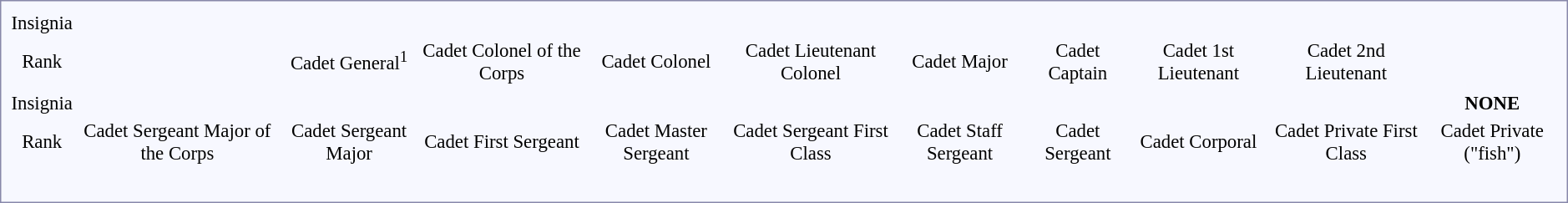<table style="border:1px solid #8888aa; background-color:#f7f8ff; padding:5px; font-size:95%;margin: 0px 12px 12px 0px;">
<tr align="center">
<td>Insignia</td>
<td></td>
<td></td>
<td></td>
<td></td>
<td></td>
<td></td>
<td></td>
<td></td>
<td></td>
</tr>
<tr align="center">
<td>Rank</td>
<td></td>
<td>Cadet General<sup>1</sup></td>
<td>Cadet Colonel of the Corps</td>
<td>Cadet Colonel</td>
<td>Cadet Lieutenant Colonel</td>
<td>Cadet Major</td>
<td>Cadet Captain</td>
<td>Cadet 1st Lieutenant</td>
<td>Cadet 2nd Lieutenant</td>
</tr>
<tr align="center">
</tr>
<tr align="center">
<td>Insignia</td>
<td></td>
<td></td>
<td></td>
<td></td>
<td></td>
<td></td>
<td></td>
<td></td>
<td></td>
<td><strong>NONE</strong></td>
</tr>
<tr align="center">
<td>Rank</td>
<td>Cadet Sergeant Major of the Corps</td>
<td>Cadet Sergeant Major</td>
<td>Cadet First Sergeant</td>
<td>Cadet Master Sergeant</td>
<td>Cadet Sergeant First Class</td>
<td>Cadet Staff Sergeant</td>
<td>Cadet Sergeant</td>
<td>Cadet Corporal</td>
<td>Cadet Private First Class</td>
<td>Cadet Private ("fish")</td>
</tr>
<tr>
<td colspan="5"><br></td>
</tr>
</table>
